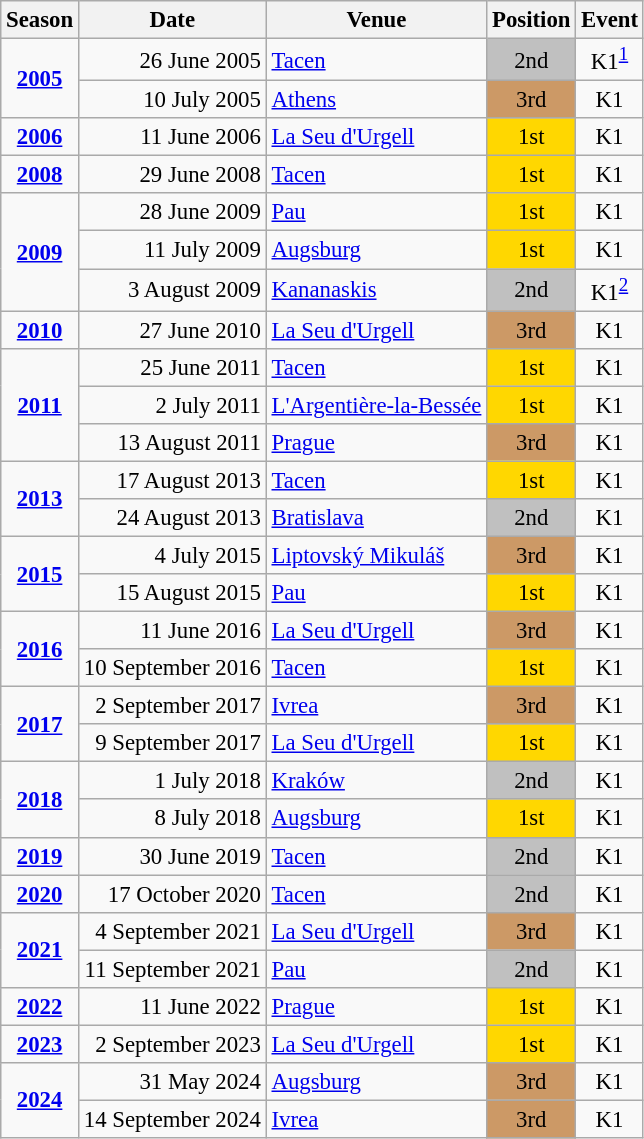<table class="wikitable" style="text-align:center; font-size:95%;">
<tr>
<th>Season</th>
<th>Date</th>
<th>Venue</th>
<th>Position</th>
<th>Event</th>
</tr>
<tr>
<td rowspan=2><strong><a href='#'>2005</a></strong></td>
<td align=right>26 June 2005</td>
<td align=left><a href='#'>Tacen</a></td>
<td bgcolor=silver>2nd</td>
<td>K1<sup><a href='#'>1</a></sup></td>
</tr>
<tr>
<td align=right>10 July 2005</td>
<td align=left><a href='#'>Athens</a></td>
<td bgcolor=cc9966>3rd</td>
<td>K1</td>
</tr>
<tr>
<td><strong><a href='#'>2006</a></strong></td>
<td align=right>11 June 2006</td>
<td align=left><a href='#'>La Seu d'Urgell</a></td>
<td bgcolor=gold>1st</td>
<td>K1</td>
</tr>
<tr>
<td><strong><a href='#'>2008</a></strong></td>
<td align=right>29 June 2008</td>
<td align=left><a href='#'>Tacen</a></td>
<td bgcolor=gold>1st</td>
<td>K1</td>
</tr>
<tr>
<td rowspan=3><strong><a href='#'>2009</a></strong></td>
<td align=right>28 June 2009</td>
<td align=left><a href='#'>Pau</a></td>
<td bgcolor=gold>1st</td>
<td>K1</td>
</tr>
<tr>
<td align=right>11 July 2009</td>
<td align=left><a href='#'>Augsburg</a></td>
<td bgcolor=gold>1st</td>
<td>K1</td>
</tr>
<tr>
<td align=right>3 August 2009</td>
<td align=left><a href='#'>Kananaskis</a></td>
<td bgcolor=silver>2nd</td>
<td>K1<sup><a href='#'>2</a></sup></td>
</tr>
<tr>
<td><strong><a href='#'>2010</a></strong></td>
<td align=right>27 June 2010</td>
<td align=left><a href='#'>La Seu d'Urgell</a></td>
<td bgcolor=cc9966>3rd</td>
<td>K1</td>
</tr>
<tr>
<td rowspan=3><strong><a href='#'>2011</a></strong></td>
<td align=right>25 June 2011</td>
<td align=left><a href='#'>Tacen</a></td>
<td bgcolor=gold>1st</td>
<td>K1</td>
</tr>
<tr>
<td align=right>2 July 2011</td>
<td align=left><a href='#'>L'Argentière-la-Bessée</a></td>
<td bgcolor=gold>1st</td>
<td>K1</td>
</tr>
<tr>
<td align=right>13 August 2011</td>
<td align=left><a href='#'>Prague</a></td>
<td bgcolor=cc9966>3rd</td>
<td>K1</td>
</tr>
<tr>
<td rowspan=2><strong><a href='#'>2013</a></strong></td>
<td align=right>17 August 2013</td>
<td align=left><a href='#'>Tacen</a></td>
<td bgcolor=gold>1st</td>
<td>K1</td>
</tr>
<tr>
<td align=right>24 August 2013</td>
<td align=left><a href='#'>Bratislava</a></td>
<td bgcolor=silver>2nd</td>
<td>K1</td>
</tr>
<tr>
<td rowspan=2><strong><a href='#'>2015</a></strong></td>
<td align=right>4 July 2015</td>
<td align=left><a href='#'>Liptovský Mikuláš</a></td>
<td bgcolor=cc9966>3rd</td>
<td>K1</td>
</tr>
<tr>
<td align=right>15 August 2015</td>
<td align=left><a href='#'>Pau</a></td>
<td bgcolor=gold>1st</td>
<td>K1</td>
</tr>
<tr>
<td rowspan=2><strong><a href='#'>2016</a></strong></td>
<td align=right>11 June 2016</td>
<td align=left><a href='#'>La Seu d'Urgell</a></td>
<td bgcolor=cc9966>3rd</td>
<td>K1</td>
</tr>
<tr>
<td align=right>10 September 2016</td>
<td align=left><a href='#'>Tacen</a></td>
<td bgcolor=gold>1st</td>
<td>K1</td>
</tr>
<tr>
<td rowspan=2><strong><a href='#'>2017</a></strong></td>
<td align=right>2 September 2017</td>
<td align=left><a href='#'>Ivrea</a></td>
<td bgcolor=cc9966>3rd</td>
<td>K1</td>
</tr>
<tr>
<td align=right>9 September 2017</td>
<td align=left><a href='#'>La Seu d'Urgell</a></td>
<td bgcolor=gold>1st</td>
<td>K1</td>
</tr>
<tr>
<td rowspan=2><strong><a href='#'>2018</a></strong></td>
<td align=right>1 July 2018</td>
<td align=left><a href='#'>Kraków</a></td>
<td bgcolor=silver>2nd</td>
<td>K1</td>
</tr>
<tr>
<td align=right>8 July 2018</td>
<td align=left><a href='#'>Augsburg</a></td>
<td bgcolor=gold>1st</td>
<td>K1</td>
</tr>
<tr>
<td><strong><a href='#'>2019</a></strong></td>
<td align=right>30 June 2019</td>
<td align=left><a href='#'>Tacen</a></td>
<td bgcolor=silver>2nd</td>
<td>K1</td>
</tr>
<tr>
<td><strong><a href='#'>2020</a></strong></td>
<td align=right>17 October 2020</td>
<td align=left><a href='#'>Tacen</a></td>
<td bgcolor=silver>2nd</td>
<td>K1</td>
</tr>
<tr>
<td rowspan=2><strong><a href='#'>2021</a></strong></td>
<td align=right>4 September 2021</td>
<td align=left><a href='#'>La Seu d'Urgell</a></td>
<td bgcolor=cc9966>3rd</td>
<td>K1</td>
</tr>
<tr>
<td align=right>11 September 2021</td>
<td align=left><a href='#'>Pau</a></td>
<td bgcolor=silver>2nd</td>
<td>K1</td>
</tr>
<tr>
<td><strong><a href='#'>2022</a></strong></td>
<td align=right>11 June 2022</td>
<td align=left><a href='#'>Prague</a></td>
<td bgcolor=gold>1st</td>
<td>K1</td>
</tr>
<tr>
<td><strong><a href='#'>2023</a></strong></td>
<td align=right>2 September 2023</td>
<td align=left><a href='#'>La Seu d'Urgell</a></td>
<td bgcolor=gold>1st</td>
<td>K1</td>
</tr>
<tr>
<td rowspan=2><strong><a href='#'>2024</a></strong></td>
<td align=right>31 May 2024</td>
<td align=left><a href='#'>Augsburg</a></td>
<td bgcolor=cc9966>3rd</td>
<td>K1</td>
</tr>
<tr>
<td align=right>14 September 2024</td>
<td align=left><a href='#'>Ivrea</a></td>
<td bgcolor=cc9966>3rd</td>
<td>K1</td>
</tr>
</table>
